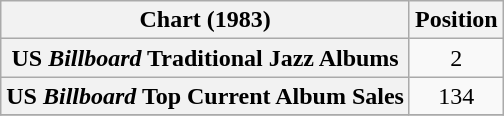<table class="wikitable sortable plainrowheaders" style="text-align:center;">
<tr>
<th>Chart (1983)</th>
<th>Position</th>
</tr>
<tr>
<th scope="row">US <em>Billboard</em> Traditional Jazz Albums</th>
<td>2</td>
</tr>
<tr>
<th scope="row">US <em>Billboard</em> Top Current Album Sales</th>
<td>134</td>
</tr>
<tr>
</tr>
</table>
